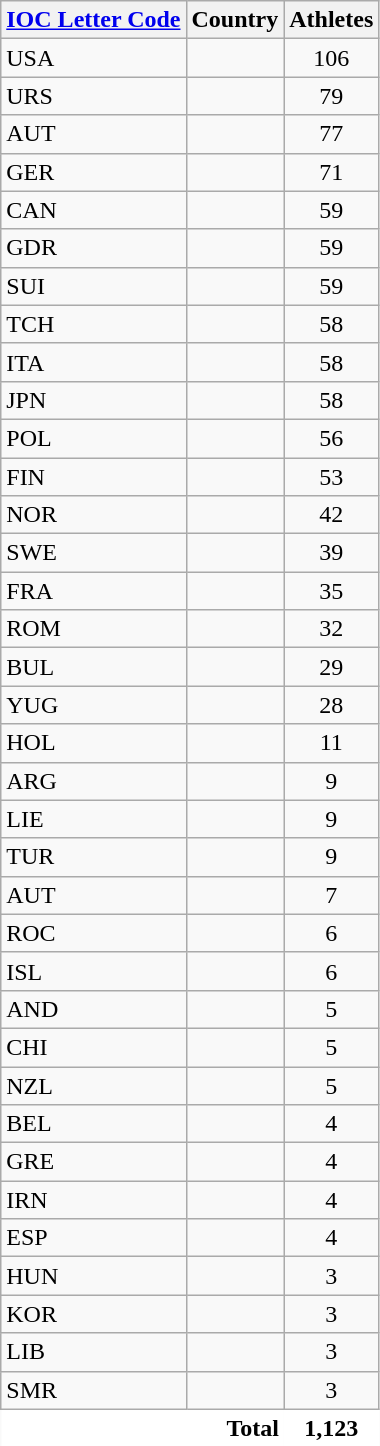<table class="wikitable collapsible collapsed sortable" style="border:0;">
<tr>
<th><a href='#'>IOC Letter Code</a></th>
<th>Country</th>
<th>Athletes</th>
</tr>
<tr>
<td>USA</td>
<td></td>
<td align=center>106</td>
</tr>
<tr>
<td>URS</td>
<td></td>
<td align=center>79</td>
</tr>
<tr>
<td>AUT</td>
<td></td>
<td align=center>77</td>
</tr>
<tr>
<td>GER</td>
<td></td>
<td align=center>71</td>
</tr>
<tr>
<td>CAN</td>
<td></td>
<td align=center>59</td>
</tr>
<tr>
<td>GDR</td>
<td></td>
<td align=center>59</td>
</tr>
<tr>
<td>SUI</td>
<td></td>
<td align=center>59</td>
</tr>
<tr>
<td>TCH</td>
<td></td>
<td align=center>58</td>
</tr>
<tr>
<td>ITA</td>
<td></td>
<td align=center>58</td>
</tr>
<tr>
<td>JPN</td>
<td></td>
<td align=center>58</td>
</tr>
<tr>
<td>POL</td>
<td></td>
<td align=center>56</td>
</tr>
<tr>
<td>FIN</td>
<td></td>
<td align=center>53</td>
</tr>
<tr>
<td>NOR</td>
<td></td>
<td align=center>42</td>
</tr>
<tr>
<td>SWE</td>
<td></td>
<td align=center>39</td>
</tr>
<tr>
<td>FRA</td>
<td></td>
<td align=center>35</td>
</tr>
<tr>
<td>ROM</td>
<td></td>
<td align=center>32</td>
</tr>
<tr>
<td>BUL</td>
<td></td>
<td align=center>29</td>
</tr>
<tr>
<td>YUG</td>
<td></td>
<td align=center>28</td>
</tr>
<tr>
<td>HOL</td>
<td></td>
<td align=center>11</td>
</tr>
<tr>
<td>ARG</td>
<td></td>
<td align=center>9</td>
</tr>
<tr>
<td>LIE</td>
<td></td>
<td align=center>9</td>
</tr>
<tr>
<td>TUR</td>
<td></td>
<td align=center>9</td>
</tr>
<tr>
<td>AUT</td>
<td></td>
<td align=center>7</td>
</tr>
<tr>
<td>ROC</td>
<td></td>
<td align=center>6</td>
</tr>
<tr>
<td>ISL</td>
<td></td>
<td align=center>6</td>
</tr>
<tr>
<td>AND</td>
<td></td>
<td align=center>5</td>
</tr>
<tr>
<td>CHI</td>
<td></td>
<td align=center>5</td>
</tr>
<tr>
<td>NZL</td>
<td></td>
<td align=center>5</td>
</tr>
<tr>
<td>BEL</td>
<td></td>
<td align=center>4</td>
</tr>
<tr>
<td>GRE</td>
<td></td>
<td align=center>4</td>
</tr>
<tr>
<td>IRN</td>
<td></td>
<td align=center>4</td>
</tr>
<tr>
<td>ESP</td>
<td></td>
<td align=center>4</td>
</tr>
<tr>
<td>HUN</td>
<td></td>
<td align=center>3</td>
</tr>
<tr>
<td>KOR</td>
<td></td>
<td align=center>3</td>
</tr>
<tr>
<td>LIB</td>
<td></td>
<td align=center>3</td>
</tr>
<tr>
<td>SMR</td>
<td></td>
<td align=center>3</td>
</tr>
<tr class="sortbottom">
<td colspan=2; style="text-align:right; border:0px; background:#fff;"><strong>Total</strong></td>
<td style="text-align:center; border:0px; background:#fff;"><strong>1,123</strong></td>
</tr>
<tr>
</tr>
</table>
